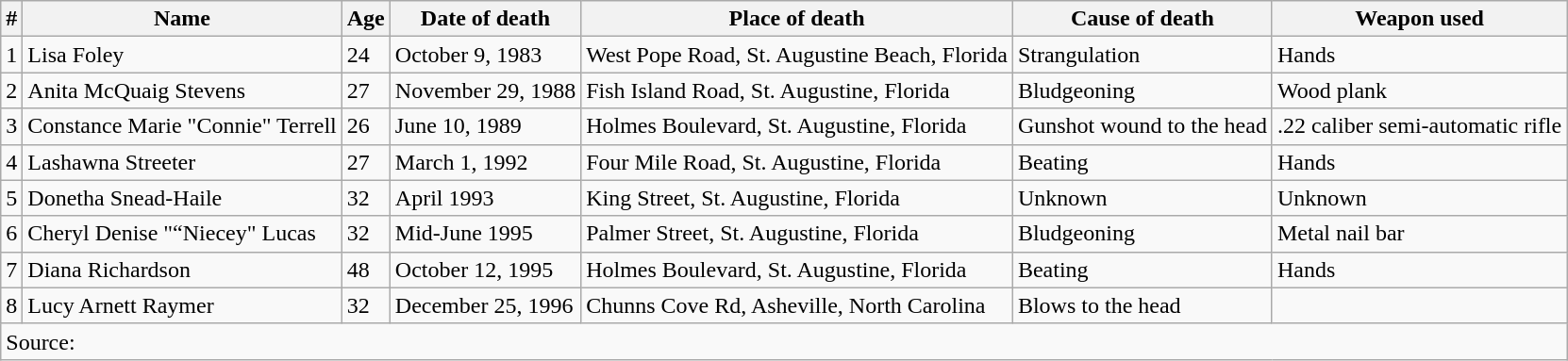<table class="wikitable sortable">
<tr>
<th>#</th>
<th>Name</th>
<th>Age</th>
<th>Date of death</th>
<th>Place of death</th>
<th>Cause of death</th>
<th>Weapon used</th>
</tr>
<tr>
<td>1</td>
<td>Lisa Foley</td>
<td>24</td>
<td>October 9, 1983</td>
<td>West Pope Road, St. Augustine Beach, Florida</td>
<td>Strangulation</td>
<td>Hands</td>
</tr>
<tr>
<td>2</td>
<td>Anita McQuaig Stevens</td>
<td>27</td>
<td>November 29, 1988</td>
<td>Fish Island Road, St. Augustine, Florida</td>
<td>Bludgeoning</td>
<td>Wood plank</td>
</tr>
<tr>
<td>3</td>
<td>Constance Marie "Connie" Terrell</td>
<td>26</td>
<td>June 10, 1989</td>
<td>Holmes Boulevard, St. Augustine, Florida</td>
<td>Gunshot wound to the head</td>
<td>.22 caliber semi-automatic rifle</td>
</tr>
<tr>
<td>4</td>
<td>Lashawna Streeter</td>
<td>27</td>
<td>March 1, 1992</td>
<td>Four Mile Road, St. Augustine, Florida</td>
<td>Beating</td>
<td>Hands</td>
</tr>
<tr>
<td>5</td>
<td>Donetha Snead-Haile</td>
<td>32</td>
<td>April 1993</td>
<td>King Street, St. Augustine, Florida</td>
<td>Unknown</td>
<td>Unknown</td>
</tr>
<tr>
<td>6</td>
<td>Cheryl Denise "“Niecey" Lucas</td>
<td>32</td>
<td>Mid-June 1995</td>
<td>Palmer Street, St. Augustine, Florida</td>
<td>Bludgeoning</td>
<td>Metal nail bar</td>
</tr>
<tr>
<td>7</td>
<td>Diana Richardson</td>
<td>48</td>
<td>October 12, 1995</td>
<td>Holmes Boulevard, St. Augustine, Florida</td>
<td>Beating</td>
<td>Hands</td>
</tr>
<tr>
<td>8</td>
<td>Lucy Arnett Raymer</td>
<td>32</td>
<td>December 25, 1996</td>
<td>Chunns Cove Rd, Asheville, North Carolina</td>
<td>Blows to the head</td>
<td></td>
</tr>
<tr>
<td colspan="7">Source:</td>
</tr>
</table>
